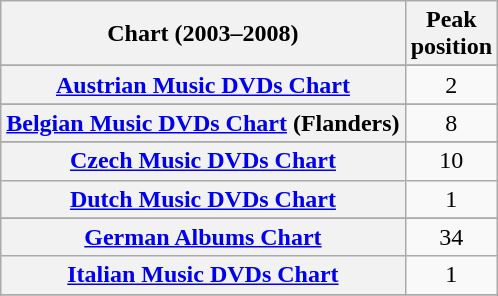<table class="wikitable sortable plainrowheaders" style="text-align:center">
<tr>
<th scope="col">Chart (2003–2008)</th>
<th scope="col">Peak<br>position</th>
</tr>
<tr>
</tr>
<tr>
<th scope="row"><a href='#'>Austrian Music DVDs Chart</a></th>
<td>2</td>
</tr>
<tr>
</tr>
<tr>
</tr>
<tr>
<th scope="row"><a href='#'>Belgian Music DVDs Chart</a> (Flanders)</th>
<td>8</td>
</tr>
<tr>
</tr>
<tr>
<th scope="row"><a href='#'>Czech Music DVDs Chart</a></th>
<td>10</td>
</tr>
<tr>
<th scope="row"><a href='#'>Dutch Music DVDs Chart</a></th>
<td>1</td>
</tr>
<tr>
</tr>
<tr>
<th scope="row"><a href='#'>German Albums Chart</a></th>
<td>34</td>
</tr>
<tr>
<th scope="row"><a href='#'>Italian Music DVDs Chart</a></th>
<td>1</td>
</tr>
<tr>
</tr>
<tr>
</tr>
<tr>
</tr>
<tr>
</tr>
</table>
